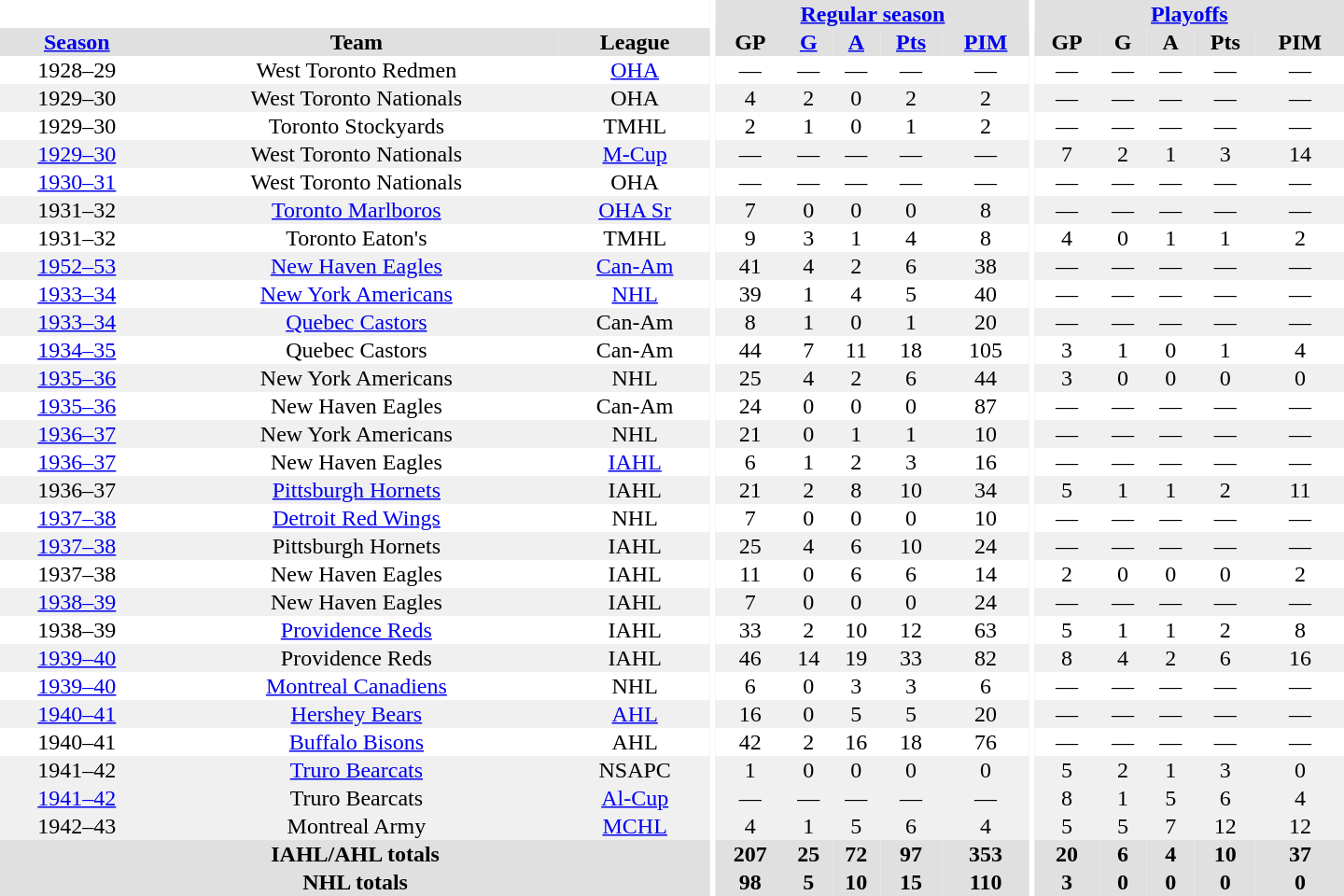<table border="0" cellpadding="1" cellspacing="0" style="text-align:center; width:60em">
<tr bgcolor="#e0e0e0">
<th colspan="3" bgcolor="#ffffff"></th>
<th rowspan="100" bgcolor="#ffffff"></th>
<th colspan="5"><a href='#'>Regular season</a></th>
<th rowspan="100" bgcolor="#ffffff"></th>
<th colspan="5"><a href='#'>Playoffs</a></th>
</tr>
<tr bgcolor="#e0e0e0">
<th><a href='#'>Season</a></th>
<th>Team</th>
<th>League</th>
<th>GP</th>
<th><a href='#'>G</a></th>
<th><a href='#'>A</a></th>
<th><a href='#'>Pts</a></th>
<th><a href='#'>PIM</a></th>
<th>GP</th>
<th>G</th>
<th>A</th>
<th>Pts</th>
<th>PIM</th>
</tr>
<tr>
<td>1928–29</td>
<td>West Toronto Redmen</td>
<td><a href='#'>OHA</a></td>
<td>—</td>
<td>—</td>
<td>—</td>
<td>—</td>
<td>—</td>
<td>—</td>
<td>—</td>
<td>—</td>
<td>—</td>
<td>—</td>
</tr>
<tr bgcolor="#f0f0f0">
<td>1929–30</td>
<td>West Toronto Nationals</td>
<td>OHA</td>
<td>4</td>
<td>2</td>
<td>0</td>
<td>2</td>
<td>2</td>
<td>—</td>
<td>—</td>
<td>—</td>
<td>—</td>
<td>—</td>
</tr>
<tr>
<td>1929–30</td>
<td>Toronto Stockyards</td>
<td>TMHL</td>
<td>2</td>
<td>1</td>
<td>0</td>
<td>1</td>
<td>2</td>
<td>—</td>
<td>—</td>
<td>—</td>
<td>—</td>
<td>—</td>
</tr>
<tr bgcolor="#f0f0f0">
<td><a href='#'>1929–30</a></td>
<td>West Toronto Nationals</td>
<td><a href='#'>M-Cup</a></td>
<td>—</td>
<td>—</td>
<td>—</td>
<td>—</td>
<td>—</td>
<td>7</td>
<td>2</td>
<td>1</td>
<td>3</td>
<td>14</td>
</tr>
<tr>
<td><a href='#'>1930–31</a></td>
<td>West Toronto Nationals</td>
<td>OHA</td>
<td>—</td>
<td>—</td>
<td>—</td>
<td>—</td>
<td>—</td>
<td>—</td>
<td>—</td>
<td>—</td>
<td>—</td>
<td>—</td>
</tr>
<tr bgcolor="#f0f0f0">
<td>1931–32</td>
<td><a href='#'>Toronto Marlboros</a></td>
<td><a href='#'>OHA Sr</a></td>
<td>7</td>
<td>0</td>
<td>0</td>
<td>0</td>
<td>8</td>
<td>—</td>
<td>—</td>
<td>—</td>
<td>—</td>
<td>—</td>
</tr>
<tr>
<td>1931–32</td>
<td>Toronto Eaton's</td>
<td>TMHL</td>
<td>9</td>
<td>3</td>
<td>1</td>
<td>4</td>
<td>8</td>
<td>4</td>
<td>0</td>
<td>1</td>
<td>1</td>
<td>2</td>
</tr>
<tr bgcolor="#f0f0f0">
<td><a href='#'>1952–53</a></td>
<td><a href='#'>New Haven Eagles</a></td>
<td><a href='#'>Can-Am</a></td>
<td>41</td>
<td>4</td>
<td>2</td>
<td>6</td>
<td>38</td>
<td>—</td>
<td>—</td>
<td>—</td>
<td>—</td>
<td>—</td>
</tr>
<tr>
<td><a href='#'>1933–34</a></td>
<td><a href='#'>New York Americans</a></td>
<td><a href='#'>NHL</a></td>
<td>39</td>
<td>1</td>
<td>4</td>
<td>5</td>
<td>40</td>
<td>—</td>
<td>—</td>
<td>—</td>
<td>—</td>
<td>—</td>
</tr>
<tr bgcolor="#f0f0f0">
<td><a href='#'>1933–34</a></td>
<td><a href='#'>Quebec Castors</a></td>
<td>Can-Am</td>
<td>8</td>
<td>1</td>
<td>0</td>
<td>1</td>
<td>20</td>
<td>—</td>
<td>—</td>
<td>—</td>
<td>—</td>
<td>—</td>
</tr>
<tr>
<td><a href='#'>1934–35</a></td>
<td>Quebec Castors</td>
<td>Can-Am</td>
<td>44</td>
<td>7</td>
<td>11</td>
<td>18</td>
<td>105</td>
<td>3</td>
<td>1</td>
<td>0</td>
<td>1</td>
<td>4</td>
</tr>
<tr bgcolor="#f0f0f0">
<td><a href='#'>1935–36</a></td>
<td>New York Americans</td>
<td>NHL</td>
<td>25</td>
<td>4</td>
<td>2</td>
<td>6</td>
<td>44</td>
<td>3</td>
<td>0</td>
<td>0</td>
<td>0</td>
<td>0</td>
</tr>
<tr>
<td><a href='#'>1935–36</a></td>
<td>New Haven Eagles</td>
<td>Can-Am</td>
<td>24</td>
<td>0</td>
<td>0</td>
<td>0</td>
<td>87</td>
<td>—</td>
<td>—</td>
<td>—</td>
<td>—</td>
<td>—</td>
</tr>
<tr bgcolor="#f0f0f0">
<td><a href='#'>1936–37</a></td>
<td>New York Americans</td>
<td>NHL</td>
<td>21</td>
<td>0</td>
<td>1</td>
<td>1</td>
<td>10</td>
<td>—</td>
<td>—</td>
<td>—</td>
<td>—</td>
<td>—</td>
</tr>
<tr>
<td><a href='#'>1936–37</a></td>
<td>New Haven Eagles</td>
<td><a href='#'>IAHL</a></td>
<td>6</td>
<td>1</td>
<td>2</td>
<td>3</td>
<td>16</td>
<td>—</td>
<td>—</td>
<td>—</td>
<td>—</td>
<td>—</td>
</tr>
<tr bgcolor="#f0f0f0">
<td>1936–37</td>
<td><a href='#'>Pittsburgh Hornets</a></td>
<td>IAHL</td>
<td>21</td>
<td>2</td>
<td>8</td>
<td>10</td>
<td>34</td>
<td>5</td>
<td>1</td>
<td>1</td>
<td>2</td>
<td>11</td>
</tr>
<tr>
<td><a href='#'>1937–38</a></td>
<td><a href='#'>Detroit Red Wings</a></td>
<td>NHL</td>
<td>7</td>
<td>0</td>
<td>0</td>
<td>0</td>
<td>10</td>
<td>—</td>
<td>—</td>
<td>—</td>
<td>—</td>
<td>—</td>
</tr>
<tr bgcolor="#f0f0f0">
<td><a href='#'>1937–38</a></td>
<td>Pittsburgh Hornets</td>
<td>IAHL</td>
<td>25</td>
<td>4</td>
<td>6</td>
<td>10</td>
<td>24</td>
<td>—</td>
<td>—</td>
<td>—</td>
<td>—</td>
<td>—</td>
</tr>
<tr>
<td>1937–38</td>
<td>New Haven Eagles</td>
<td>IAHL</td>
<td>11</td>
<td>0</td>
<td>6</td>
<td>6</td>
<td>14</td>
<td>2</td>
<td>0</td>
<td>0</td>
<td>0</td>
<td>2</td>
</tr>
<tr bgcolor="#f0f0f0">
<td><a href='#'>1938–39</a></td>
<td>New Haven Eagles</td>
<td>IAHL</td>
<td>7</td>
<td>0</td>
<td>0</td>
<td>0</td>
<td>24</td>
<td>—</td>
<td>—</td>
<td>—</td>
<td>—</td>
<td>—</td>
</tr>
<tr>
<td>1938–39</td>
<td><a href='#'>Providence Reds</a></td>
<td>IAHL</td>
<td>33</td>
<td>2</td>
<td>10</td>
<td>12</td>
<td>63</td>
<td>5</td>
<td>1</td>
<td>1</td>
<td>2</td>
<td>8</td>
</tr>
<tr bgcolor="#f0f0f0">
<td><a href='#'>1939–40</a></td>
<td>Providence Reds</td>
<td>IAHL</td>
<td>46</td>
<td>14</td>
<td>19</td>
<td>33</td>
<td>82</td>
<td>8</td>
<td>4</td>
<td>2</td>
<td>6</td>
<td>16</td>
</tr>
<tr>
<td><a href='#'>1939–40</a></td>
<td><a href='#'>Montreal Canadiens</a></td>
<td>NHL</td>
<td>6</td>
<td>0</td>
<td>3</td>
<td>3</td>
<td>6</td>
<td>—</td>
<td>—</td>
<td>—</td>
<td>—</td>
<td>—</td>
</tr>
<tr bgcolor="#f0f0f0">
<td><a href='#'>1940–41</a></td>
<td><a href='#'>Hershey Bears</a></td>
<td><a href='#'>AHL</a></td>
<td>16</td>
<td>0</td>
<td>5</td>
<td>5</td>
<td>20</td>
<td>—</td>
<td>—</td>
<td>—</td>
<td>—</td>
<td>—</td>
</tr>
<tr>
<td>1940–41</td>
<td><a href='#'>Buffalo Bisons</a></td>
<td>AHL</td>
<td>42</td>
<td>2</td>
<td>16</td>
<td>18</td>
<td>76</td>
<td>—</td>
<td>—</td>
<td>—</td>
<td>—</td>
<td>—</td>
</tr>
<tr bgcolor="#f0f0f0">
<td>1941–42</td>
<td><a href='#'>Truro Bearcats</a></td>
<td>NSAPC</td>
<td>1</td>
<td>0</td>
<td>0</td>
<td>0</td>
<td>0</td>
<td>5</td>
<td>2</td>
<td>1</td>
<td>3</td>
<td>0</td>
</tr>
<tr bgcolor="#f0f0f0">
<td><a href='#'>1941–42</a></td>
<td>Truro Bearcats</td>
<td><a href='#'>Al-Cup</a></td>
<td>—</td>
<td>—</td>
<td>—</td>
<td>—</td>
<td>—</td>
<td>8</td>
<td>1</td>
<td>5</td>
<td>6</td>
<td>4</td>
</tr>
<tr bgcolor="#f0f0f0">
<td>1942–43</td>
<td>Montreal Army</td>
<td><a href='#'>MCHL</a></td>
<td>4</td>
<td>1</td>
<td>5</td>
<td>6</td>
<td>4</td>
<td>5</td>
<td>5</td>
<td>7</td>
<td>12</td>
<td>12</td>
</tr>
<tr bgcolor="#e0e0e0">
<th colspan="3">IAHL/AHL totals</th>
<th>207</th>
<th>25</th>
<th>72</th>
<th>97</th>
<th>353</th>
<th>20</th>
<th>6</th>
<th>4</th>
<th>10</th>
<th>37</th>
</tr>
<tr bgcolor="#e0e0e0">
<th colspan="3">NHL totals</th>
<th>98</th>
<th>5</th>
<th>10</th>
<th>15</th>
<th>110</th>
<th>3</th>
<th>0</th>
<th>0</th>
<th>0</th>
<th>0</th>
</tr>
</table>
